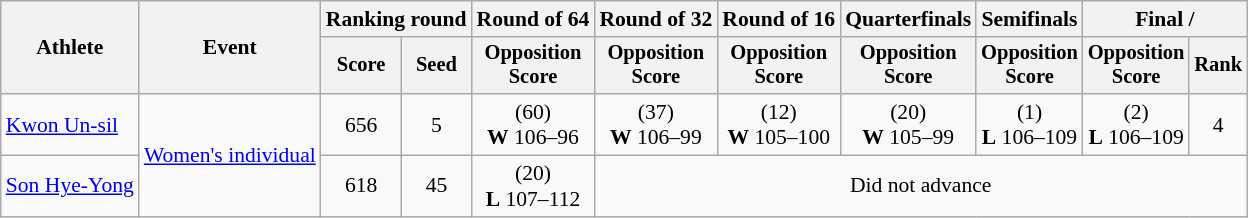<table class="wikitable" style="font-size:90%">
<tr>
<th rowspan="2">Athlete</th>
<th rowspan="2">Event</th>
<th colspan="2">Ranking round</th>
<th>Round of 64</th>
<th>Round of 32</th>
<th>Round of 16</th>
<th>Quarterfinals</th>
<th>Semifinals</th>
<th colspan="2">Final / </th>
</tr>
<tr style="font-size:95%">
<th>Score</th>
<th>Seed</th>
<th>Opposition<br>Score</th>
<th>Opposition<br>Score</th>
<th>Opposition<br>Score</th>
<th>Opposition<br>Score</th>
<th>Opposition<br>Score</th>
<th>Opposition<br>Score</th>
<th>Rank</th>
</tr>
<tr align=center>
<td align=left><a href='#'>Kwon Un-sil</a></td>
<td align=left rowspan=2><a href='#'>Women's individual</a></td>
<td>656</td>
<td>5</td>
<td> (60)<br><strong>W</strong> 106–96</td>
<td> (37)<br><strong>W</strong> 106–99</td>
<td> (12)<br><strong>W</strong> 105–100</td>
<td> (20)<br><strong>W</strong> 105–99</td>
<td> (1)<br><strong>L</strong> 106–109</td>
<td> (2)<br><strong>L</strong> 106–109</td>
<td>4</td>
</tr>
<tr align=center>
<td align=left><a href='#'>Son Hye-Yong</a></td>
<td>618</td>
<td>45</td>
<td> (20)<br><strong>L</strong> 107–112</td>
<td colspan=6>Did not advance</td>
</tr>
</table>
